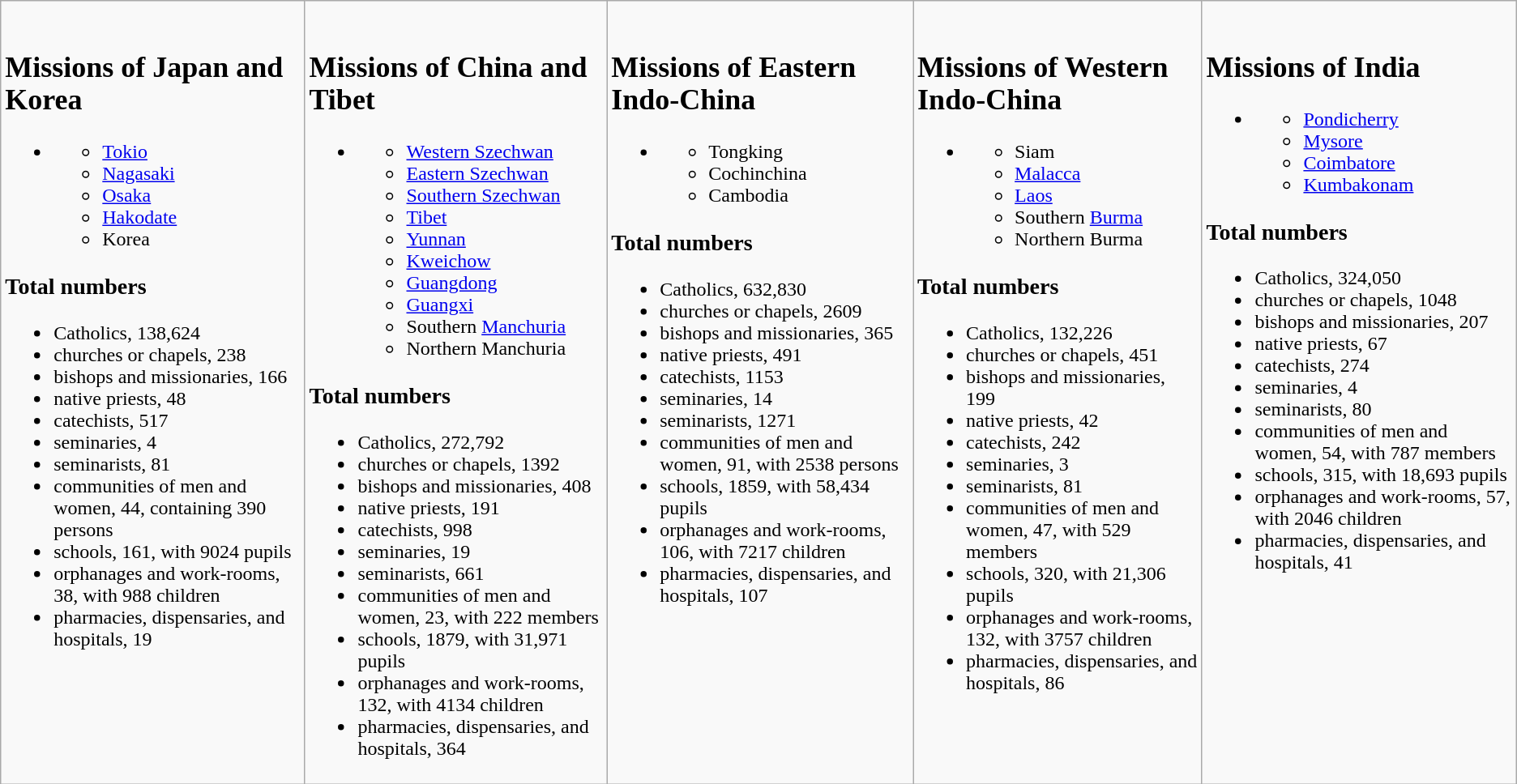<table class=wikitable>
<tr valign=top>
<td><br><h2>Missions of Japan and Korea</h2><ul><li><ul><li><a href='#'>Tokio</a></li><li><a href='#'>Nagasaki</a></li><li><a href='#'>Osaka</a></li><li><a href='#'>Hakodate</a></li><li>Korea</li></ul></li></ul><h3>Total numbers</h3><ul><li>Catholics, 138,624</li><li>churches or chapels, 238</li><li>bishops and missionaries, 166</li><li>native priests, 48</li><li>catechists, 517</li><li>seminaries, 4</li><li>seminarists, 81</li><li>communities of men and women, 44, containing 390 persons</li><li>schools, 161, with 9024 pupils</li><li>orphanages and work-rooms, 38, with 988 children</li><li>pharmacies, dispensaries, and hospitals, 19</li></ul></td>
<td><br><h2>Missions of China and Tibet</h2><ul><li><ul><li><a href='#'>Western Szechwan</a></li><li><a href='#'>Eastern Szechwan</a></li><li><a href='#'>Southern Szechwan</a></li><li><a href='#'>Tibet</a></li><li><a href='#'>Yunnan</a></li><li><a href='#'>Kweichow</a></li><li><a href='#'>Guangdong</a></li><li><a href='#'>Guangxi</a></li><li>Southern <a href='#'>Manchuria</a></li><li>Northern Manchuria</li></ul></li></ul><h3>Total numbers</h3><ul><li>Catholics, 272,792</li><li>churches or chapels, 1392</li><li>bishops and missionaries, 408</li><li>native priests, 191</li><li>catechists, 998</li><li>seminaries, 19</li><li>seminarists, 661</li><li>communities of men and women, 23, with 222 members</li><li>schools, 1879, with 31,971 pupils</li><li>orphanages and work-rooms, 132, with 4134 children</li><li>pharmacies, dispensaries, and hospitals, 364</li></ul></td>
<td><br><h2>Missions of Eastern Indo-China</h2><ul><li><ul><li>Tongking</li><li>Cochinchina</li><li>Cambodia</li></ul></li></ul><h3>Total numbers</h3><ul><li>Catholics, 632,830</li><li>churches or chapels, 2609</li><li>bishops and missionaries, 365</li><li>native priests, 491</li><li>catechists, 1153</li><li>seminaries, 14</li><li>seminarists, 1271</li><li>communities of men and women, 91, with 2538 persons</li><li>schools, 1859, with 58,434 pupils</li><li>orphanages and work-rooms, 106, with 7217 children</li><li>pharmacies, dispensaries, and hospitals, 107</li></ul></td>
<td><br><h2>Missions of Western Indo-China</h2><ul><li><ul><li>Siam</li><li><a href='#'>Malacca</a></li><li><a href='#'>Laos</a></li><li>Southern <a href='#'>Burma</a></li><li>Northern Burma</li></ul></li></ul><h3>Total numbers</h3><ul><li>Catholics, 132,226</li><li>churches or chapels, 451</li><li>bishops and missionaries, 199</li><li>native priests, 42</li><li>catechists, 242</li><li>seminaries, 3</li><li>seminarists, 81</li><li>communities of men and women, 47, with 529 members</li><li>schools, 320, with 21,306 pupils</li><li>orphanages and work-rooms, 132, with 3757 children</li><li>pharmacies, dispensaries, and hospitals, 86</li></ul></td>
<td><br><h2>Missions of India</h2><ul><li><ul><li><a href='#'>Pondicherry</a></li><li><a href='#'>Mysore</a></li><li><a href='#'>Coimbatore</a></li><li><a href='#'>Kumbakonam</a></li></ul></li></ul><h3>Total numbers</h3><ul><li>Catholics, 324,050</li><li>churches or chapels, 1048</li><li>bishops and missionaries, 207</li><li>native priests, 67</li><li>catechists, 274</li><li>seminaries, 4</li><li>seminarists, 80</li><li>communities of men and women, 54, with 787 members</li><li>schools, 315, with 18,693 pupils</li><li>orphanages and work-rooms, 57, with 2046 children</li><li>pharmacies, dispensaries, and hospitals, 41</li></ul></td>
</tr>
</table>
